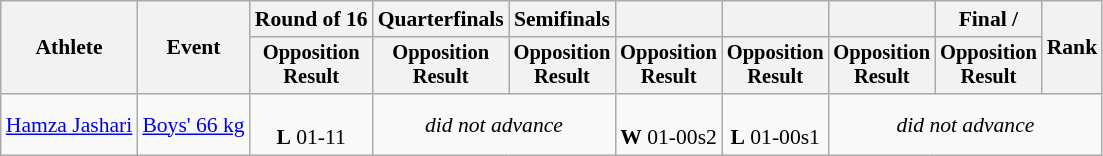<table class="wikitable" style="font-size:90%">
<tr>
<th rowspan="2">Athlete</th>
<th rowspan="2">Event</th>
<th>Round of 16</th>
<th>Quarterfinals</th>
<th>Semifinals</th>
<th></th>
<th></th>
<th></th>
<th>Final / </th>
<th rowspan=2>Rank</th>
</tr>
<tr style="font-size:95%">
<th>Opposition<br>Result</th>
<th>Opposition<br>Result</th>
<th>Opposition<br>Result</th>
<th>Opposition<br>Result</th>
<th>Opposition<br>Result</th>
<th>Opposition<br>Result</th>
<th>Opposition<br>Result</th>
</tr>
<tr align=center>
<td align=left><a href='#'>Hamza Jashari</a></td>
<td align=left><a href='#'>Boys' 66 kg</a></td>
<td><br> <strong>L</strong> 01-11</td>
<td colspan=2><em>did not advance</em></td>
<td><br> <strong>W</strong> 01-00s2</td>
<td><br> <strong>L</strong> 01-00s1</td>
<td colspan=3><em>did not advance</em></td>
</tr>
</table>
